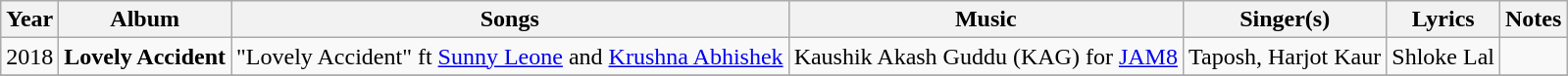<table class="wikitable sortable">
<tr>
<th>Year</th>
<th>Album</th>
<th>Songs</th>
<th>Music</th>
<th>Singer(s)</th>
<th>Lyrics</th>
<th>Notes</th>
</tr>
<tr>
<td rowspan="1">2018</td>
<td rowspan="1"><strong>Lovely Accident</strong></td>
<td>"Lovely Accident" ft <a href='#'>Sunny Leone</a> and <a href='#'>Krushna Abhishek</a></td>
<td rowspan="1">Kaushik Akash Guddu (KAG) for <a href='#'>JAM8</a></td>
<td>Taposh, Harjot Kaur</td>
<td>Shloke Lal</td>
<td rowspan="1"></td>
</tr>
<tr>
</tr>
</table>
